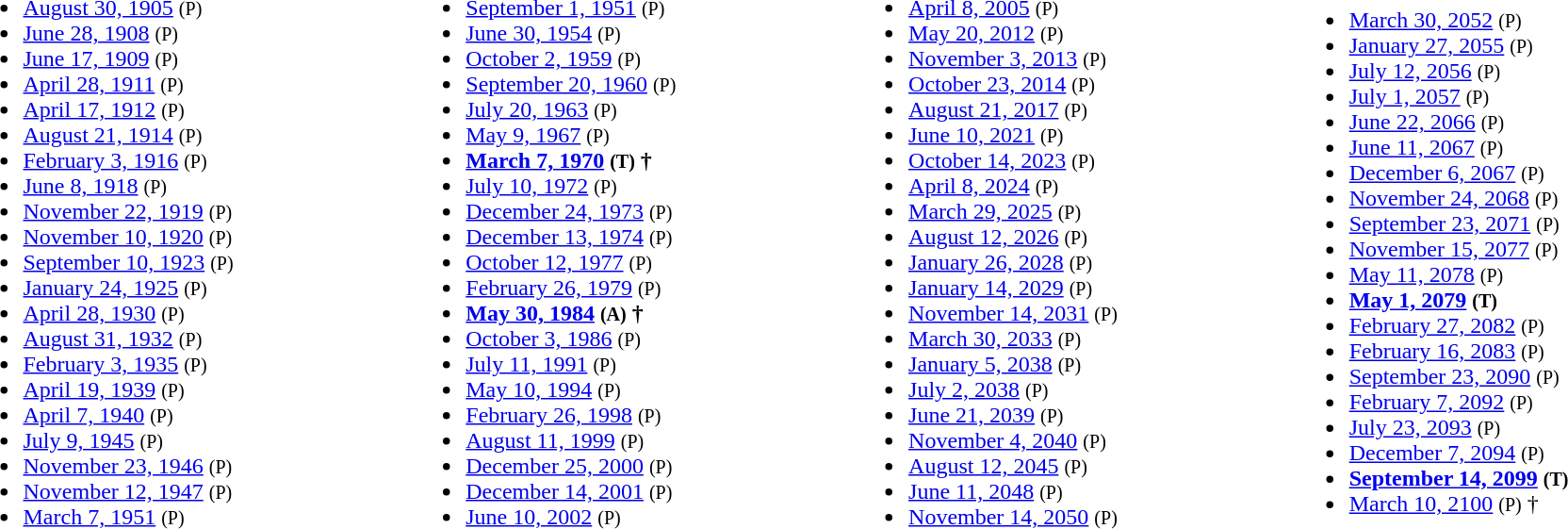<table style="width:100%;">
<tr>
<td><br><ul><li><a href='#'>August 30, 1905</a> <small>(P)</small></li><li><a href='#'>June 28, 1908</a> <small>(P)</small></li><li><a href='#'>June 17, 1909</a> <small>(P)</small></li><li><a href='#'>April 28, 1911</a> <small>(P)</small></li><li><a href='#'>April 17, 1912</a> <small>(P)</small></li><li><a href='#'>August 21, 1914</a> <small>(P)</small></li><li><a href='#'>February 3, 1916</a> <small>(P)</small></li><li><a href='#'>June 8, 1918</a> <small>(P)</small></li><li><a href='#'>November 22, 1919</a> <small>(P)</small></li><li><a href='#'>November 10, 1920</a> <small>(P)</small></li><li><a href='#'>September 10, 1923</a> <small>(P)</small></li><li><a href='#'>January 24, 1925</a> <small>(P)</small></li><li><a href='#'>April 28, 1930</a> <small>(P)</small></li><li><a href='#'>August 31, 1932</a> <small>(P)</small></li><li><a href='#'>February 3, 1935</a> <small>(P)</small></li><li><a href='#'>April 19, 1939</a> <small>(P)</small></li><li><a href='#'>April 7, 1940</a> <small>(P)</small></li><li><a href='#'>July 9, 1945</a> <small>(P)</small></li><li><a href='#'>November 23, 1946</a> <small>(P)</small></li><li><a href='#'>November 12, 1947</a> <small>(P)</small></li><li><a href='#'>March 7, 1951</a> <small>(P)</small></li></ul></td>
<td><br><ul><li><a href='#'>September 1, 1951</a> <small>(P)</small></li><li><a href='#'>June 30, 1954</a> <small>(P)</small></li><li><a href='#'>October 2, 1959</a> <small>(P)</small></li><li><a href='#'>September 20, 1960</a> <small>(P)</small></li><li><a href='#'>July 20, 1963</a> <small>(P)</small></li><li><a href='#'>May 9, 1967</a> <small>(P)</small></li><li><strong><a href='#'>March 7, 1970</a> <small>(T)</small> †</strong></li><li><a href='#'>July 10, 1972</a> <small>(P)</small></li><li><a href='#'>December 24, 1973</a> <small>(P)</small></li><li><a href='#'>December 13, 1974</a> <small>(P)</small></li><li><a href='#'>October 12, 1977</a> <small>(P)</small></li><li><a href='#'>February 26, 1979</a> <small>(P)</small></li><li><strong><a href='#'>May 30, 1984</a> <small>(A)</small> †</strong></li><li><a href='#'>October 3, 1986</a> <small>(P)</small></li><li><a href='#'>July 11, 1991</a> <small>(P)</small></li><li><a href='#'>May 10, 1994</a> <small>(P)</small></li><li><a href='#'>February 26, 1998</a> <small>(P)</small></li><li><a href='#'>August 11, 1999</a> <small>(P)</small></li><li><a href='#'>December 25, 2000</a> <small>(P)</small></li><li><a href='#'>December 14, 2001</a> <small>(P)</small></li><li><a href='#'>June 10, 2002</a> <small>(P)</small></li></ul></td>
<td><br><ul><li><a href='#'>April 8, 2005</a> <small>(P)</small></li><li><a href='#'>May 20, 2012</a> <small>(P)</small></li><li><a href='#'>November 3, 2013</a> <small>(P)</small></li><li><a href='#'>October 23, 2014</a> <small>(P)</small></li><li><a href='#'>August 21, 2017</a> <small>(P)</small></li><li><a href='#'>June 10, 2021</a> <small>(P)</small></li><li><a href='#'>October 14, 2023</a> <small>(P)</small></li><li><a href='#'>April 8, 2024</a> <small>(P)</small></li><li><a href='#'>March 29, 2025</a> <small>(P)</small></li><li> <a href='#'>August 12, 2026</a> <small>(P)</small></li><li><a href='#'>January 26, 2028</a> <small>(P)</small></li><li><a href='#'>January 14, 2029</a> <small>(P)</small></li><li><a href='#'>November 14, 2031</a> <small>(P)</small></li><li><a href='#'>March 30, 2033</a> <small>(P)</small></li><li><a href='#'>January 5, 2038</a> <small>(P)</small></li><li><a href='#'>July 2, 2038</a> <small>(P)</small></li><li><a href='#'>June 21, 2039</a> <small>(P)</small></li><li><a href='#'>November 4, 2040</a> <small>(P)</small></li><li><a href='#'>August 12, 2045</a> <small>(P)</small></li><li><a href='#'>June 11, 2048</a> <small>(P)</small></li><li><a href='#'>November 14, 2050</a> <small>(P)</small></li></ul></td>
<td><br><ul><li><a href='#'>March 30, 2052</a> <small>(P)</small></li><li><a href='#'>January 27, 2055</a> <small>(P)</small></li><li><a href='#'>July 12, 2056</a> <small>(P)</small></li><li><a href='#'>July 1, 2057</a> <small>(P)</small></li><li><a href='#'>June 22, 2066</a> <small>(P)</small></li><li><a href='#'>June 11, 2067</a> <small>(P)</small></li><li><a href='#'>December 6, 2067</a> <small>(P)</small></li><li><a href='#'>November 24, 2068</a> <small>(P)</small></li><li><a href='#'>September 23, 2071</a> <small>(P)</small></li><li><a href='#'>November 15, 2077</a> <small>(P)</small></li><li><a href='#'>May 11, 2078</a> <small>(P)</small></li><li><strong><a href='#'>May 1, 2079</a> <small>(T)</small></strong></li><li><a href='#'>February 27, 2082</a> <small>(P)</small></li><li><a href='#'>February 16, 2083</a> <small>(P)</small></li><li><a href='#'>September 23, 2090</a> <small>(P)</small></li><li><a href='#'>February 7, 2092</a> <small>(P)</small></li><li><a href='#'>July 23, 2093</a> <small>(P)</small></li><li><a href='#'>December 7, 2094</a> <small>(P)</small></li><li><strong><a href='#'>September 14, 2099</a> <small>(T)</small></strong></li><li><a href='#'>March 10, 2100</a> <small>(P)</small> †</li></ul></td>
</tr>
</table>
